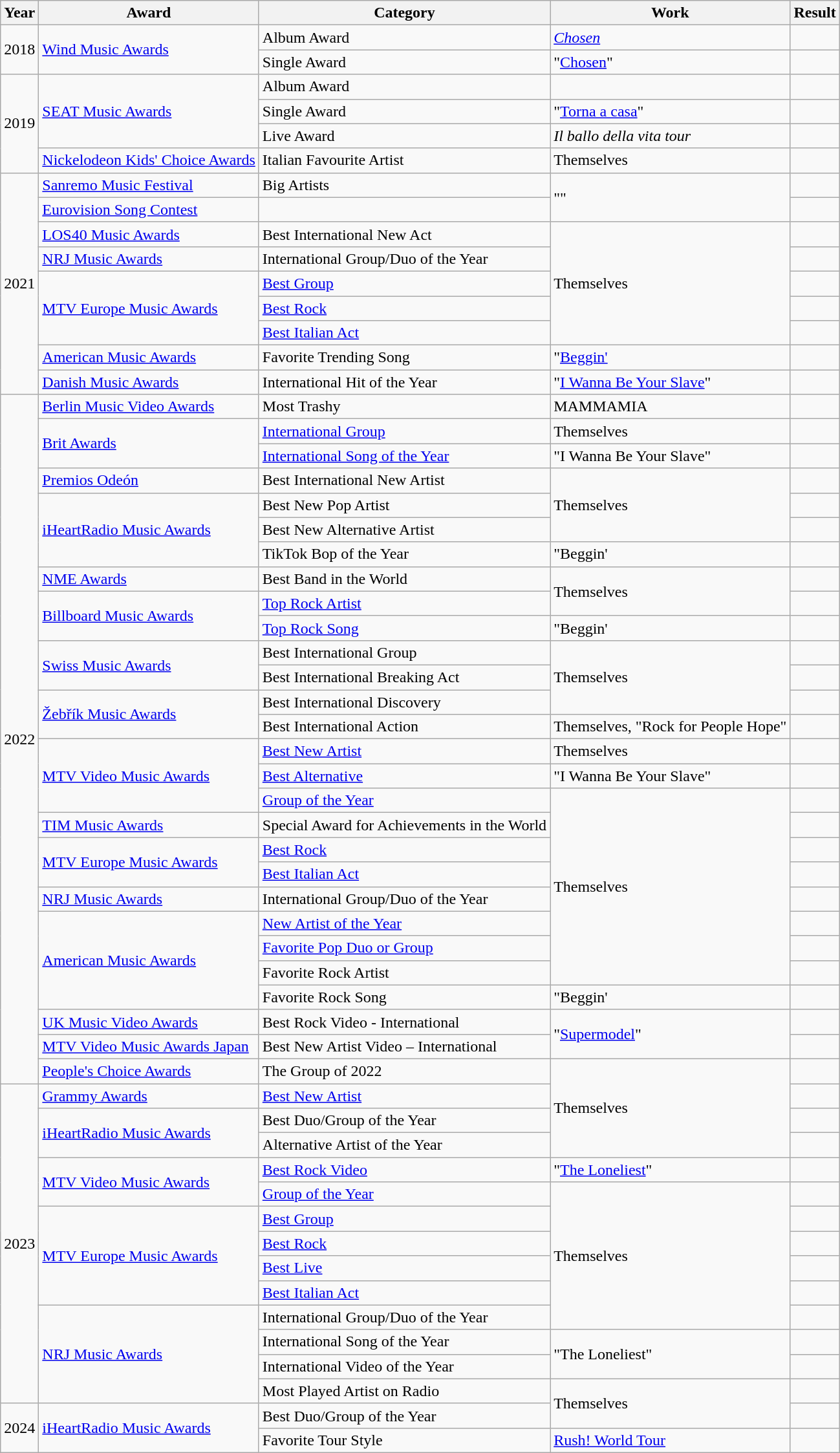<table class="wikitable">
<tr>
<th>Year</th>
<th>Award</th>
<th>Category</th>
<th>Work</th>
<th>Result</th>
</tr>
<tr>
<td rowspan="2">2018</td>
<td rowspan="2"><a href='#'>Wind Music Awards</a></td>
<td>Album Award</td>
<td><em><a href='#'>Chosen</a></em></td>
<td></td>
</tr>
<tr>
<td>Single Award</td>
<td>"<a href='#'>Chosen</a>"</td>
<td></td>
</tr>
<tr>
<td rowspan="4">2019</td>
<td rowspan="3"><a href='#'>SEAT Music Awards</a></td>
<td>Album Award</td>
<td></td>
<td></td>
</tr>
<tr>
<td>Single Award</td>
<td>"<a href='#'>Torna a casa</a>"</td>
<td></td>
</tr>
<tr>
<td>Live Award</td>
<td><em>Il ballo della vita tour</em></td>
<td></td>
</tr>
<tr>
<td><a href='#'>Nickelodeon Kids' Choice Awards</a></td>
<td>Italian Favourite Artist</td>
<td>Themselves</td>
<td></td>
</tr>
<tr>
<td rowspan="9">2021</td>
<td><a href='#'>Sanremo Music Festival</a></td>
<td>Big Artists</td>
<td rowspan="2">""</td>
<td></td>
</tr>
<tr>
<td><a href='#'>Eurovision Song Contest</a></td>
<td></td>
<td></td>
</tr>
<tr>
<td><a href='#'>LOS40 Music Awards</a></td>
<td>Best International New Act</td>
<td rowspan="5">Themselves</td>
<td></td>
</tr>
<tr>
<td><a href='#'>NRJ Music Awards</a></td>
<td>International Group/Duo of the Year</td>
<td></td>
</tr>
<tr>
<td rowspan="3"><a href='#'>MTV Europe Music Awards</a></td>
<td><a href='#'>Best Group</a></td>
<td></td>
</tr>
<tr>
<td><a href='#'>Best Rock</a></td>
<td></td>
</tr>
<tr>
<td><a href='#'>Best Italian Act</a></td>
<td></td>
</tr>
<tr>
<td><a href='#'>American Music Awards</a></td>
<td>Favorite Trending Song</td>
<td>"<a href='#'>Beggin'</a></td>
<td></td>
</tr>
<tr>
<td><a href='#'>Danish Music Awards</a></td>
<td>International Hit of the Year</td>
<td>"<a href='#'>I Wanna Be Your Slave</a>"</td>
<td></td>
</tr>
<tr>
<td rowspan="28">2022</td>
<td><a href='#'>Berlin Music Video Awards</a></td>
<td>Most Trashy</td>
<td>MAMMAMIA</td>
<td></td>
</tr>
<tr>
<td rowspan="2"><a href='#'>Brit Awards</a></td>
<td><a href='#'>International Group</a></td>
<td>Themselves</td>
<td></td>
</tr>
<tr>
<td><a href='#'>International Song of the Year</a></td>
<td>"I Wanna Be Your Slave"</td>
<td></td>
</tr>
<tr>
<td><a href='#'>Premios Odeón</a></td>
<td>Best International New Artist</td>
<td rowspan="3">Themselves</td>
<td></td>
</tr>
<tr>
<td rowspan="3"><a href='#'>iHeartRadio Music Awards</a></td>
<td>Best New Pop Artist</td>
<td></td>
</tr>
<tr>
<td>Best New Alternative Artist</td>
<td></td>
</tr>
<tr>
<td>TikTok Bop of the Year</td>
<td>"Beggin'</td>
<td></td>
</tr>
<tr>
<td><a href='#'>NME Awards</a></td>
<td>Best Band in the World</td>
<td rowspan="2">Themselves</td>
<td></td>
</tr>
<tr>
<td rowspan="2"><a href='#'>Billboard Music Awards</a></td>
<td><a href='#'>Top Rock Artist</a></td>
<td></td>
</tr>
<tr>
<td><a href='#'>Top Rock Song</a></td>
<td>"Beggin'</td>
<td></td>
</tr>
<tr>
<td rowspan="2"><a href='#'>Swiss Music Awards</a></td>
<td>Best International Group</td>
<td rowspan="3">Themselves</td>
<td></td>
</tr>
<tr>
<td>Best International Breaking Act</td>
<td></td>
</tr>
<tr>
<td rowspan="2"><a href='#'>Žebřík Music Awards</a></td>
<td>Best International Discovery</td>
<td></td>
</tr>
<tr>
<td>Best International Action</td>
<td>Themselves, "Rock for People Hope"</td>
<td></td>
</tr>
<tr>
<td rowspan="3"><a href='#'>MTV Video Music Awards</a></td>
<td><a href='#'>Best New Artist</a></td>
<td>Themselves</td>
<td></td>
</tr>
<tr>
<td><a href='#'>Best Alternative</a></td>
<td>"I Wanna Be Your Slave"</td>
<td></td>
</tr>
<tr>
<td><a href='#'>Group of the Year</a></td>
<td rowspan="8">Themselves</td>
<td></td>
</tr>
<tr>
<td><a href='#'>TIM Music Awards</a></td>
<td>Special Award for Achievements in the World</td>
<td></td>
</tr>
<tr>
<td rowspan="2"><a href='#'>MTV Europe Music Awards</a></td>
<td><a href='#'>Best Rock</a></td>
<td></td>
</tr>
<tr>
<td><a href='#'>Best Italian Act</a></td>
<td></td>
</tr>
<tr>
<td><a href='#'>NRJ Music Awards</a></td>
<td>International Group/Duo of the Year</td>
<td></td>
</tr>
<tr>
<td rowspan="4"><a href='#'>American Music Awards</a></td>
<td><a href='#'>New Artist of the Year</a></td>
<td></td>
</tr>
<tr>
<td><a href='#'>Favorite Pop Duo or Group</a></td>
<td></td>
</tr>
<tr>
<td>Favorite Rock Artist</td>
<td></td>
</tr>
<tr>
<td>Favorite Rock Song</td>
<td>"Beggin'</td>
<td></td>
</tr>
<tr>
<td><a href='#'>UK Music Video Awards</a></td>
<td>Best Rock Video - International</td>
<td rowspan="2">"<a href='#'>Supermodel</a>"</td>
<td></td>
</tr>
<tr>
<td><a href='#'>MTV Video Music Awards Japan</a></td>
<td>Best New Artist Video – International</td>
<td></td>
</tr>
<tr>
<td><a href='#'>People's Choice Awards</a></td>
<td>The Group of 2022</td>
<td rowspan="4">Themselves</td>
<td></td>
</tr>
<tr>
<td rowspan="13">2023</td>
<td><a href='#'>Grammy Awards</a></td>
<td><a href='#'>Best New Artist</a></td>
<td></td>
</tr>
<tr>
<td rowspan="2"><a href='#'>iHeartRadio Music Awards</a></td>
<td>Best Duo/Group of the Year</td>
<td></td>
</tr>
<tr>
<td>Alternative Artist of the Year</td>
<td></td>
</tr>
<tr>
<td rowspan="2"><a href='#'>MTV Video Music Awards</a></td>
<td><a href='#'>Best Rock Video</a></td>
<td>"<a href='#'>The Loneliest</a>"</td>
<td></td>
</tr>
<tr>
<td><a href='#'>Group of the Year</a></td>
<td rowspan="6">Themselves</td>
<td></td>
</tr>
<tr>
<td rowspan="4"><a href='#'>MTV Europe Music Awards</a></td>
<td><a href='#'>Best Group</a></td>
<td></td>
</tr>
<tr>
<td><a href='#'>Best Rock</a></td>
<td></td>
</tr>
<tr>
<td><a href='#'>Best Live</a></td>
<td></td>
</tr>
<tr>
<td><a href='#'>Best Italian Act</a></td>
<td></td>
</tr>
<tr>
<td rowspan="4"><a href='#'>NRJ Music Awards</a></td>
<td>International Group/Duo of the Year</td>
<td></td>
</tr>
<tr>
<td>International Song of the Year</td>
<td rowspan="2">"The Loneliest"</td>
<td></td>
</tr>
<tr>
<td>International Video of the Year</td>
<td></td>
</tr>
<tr>
<td>Most Played Artist on Radio</td>
<td rowspan="2">Themselves</td>
<td></td>
</tr>
<tr>
<td rowspan="2">2024</td>
<td rowspan="2"><a href='#'>iHeartRadio Music Awards</a></td>
<td>Best Duo/Group of the Year</td>
<td></td>
</tr>
<tr>
<td>Favorite Tour Style</td>
<td><a href='#'>Rush! World Tour</a></td>
<td></td>
</tr>
</table>
